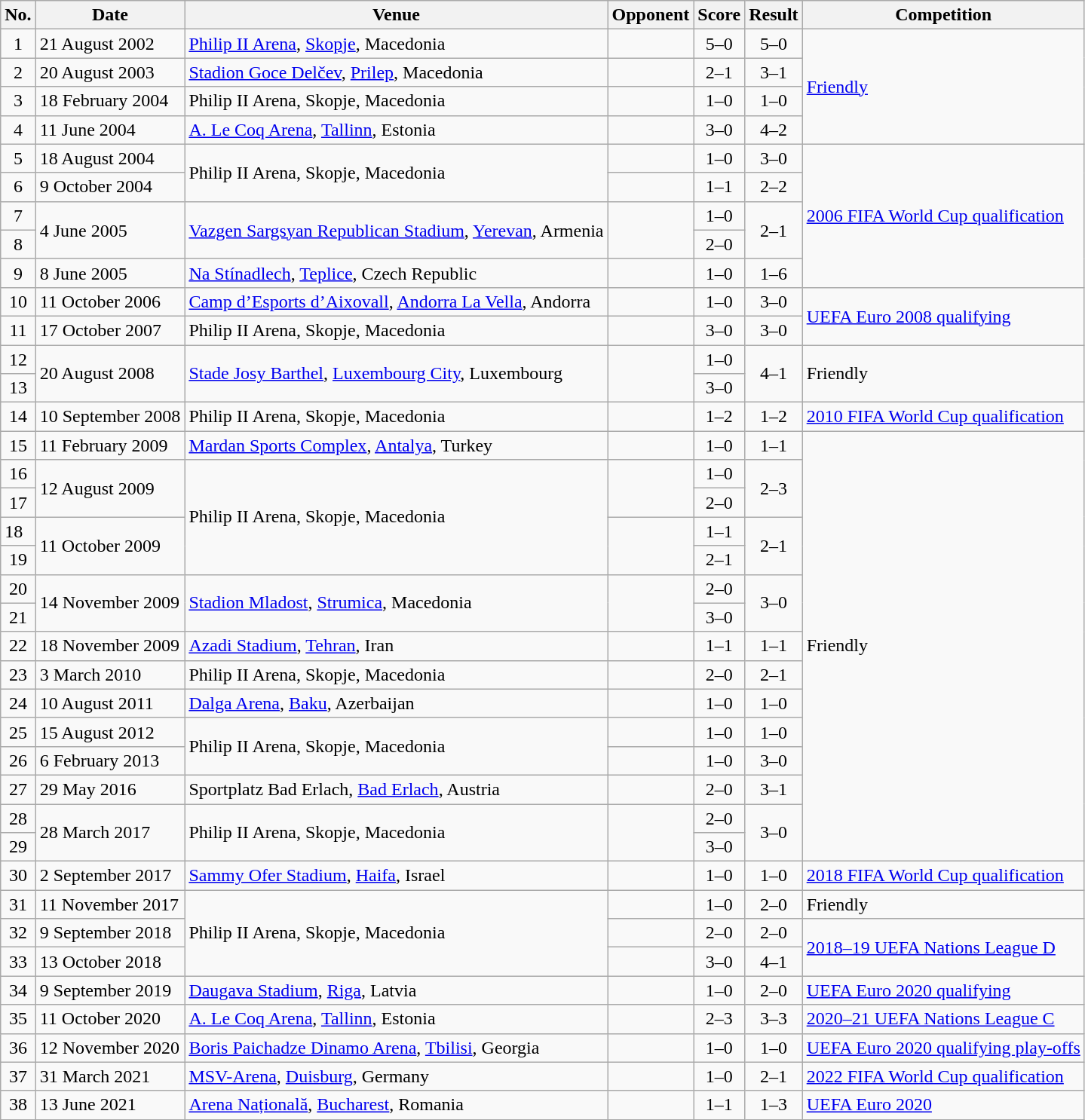<table class="wikitable sortable">
<tr>
<th scope="col">No.</th>
<th scope="col">Date</th>
<th scope="col">Venue</th>
<th scope="col">Opponent</th>
<th scope="col">Score</th>
<th scope="col">Result</th>
<th scope="col">Competition</th>
</tr>
<tr>
<td align="center">1</td>
<td>21 August 2002</td>
<td><a href='#'>Philip II Arena</a>, <a href='#'>Skopje</a>, Macedonia</td>
<td></td>
<td align="center">5–0</td>
<td align="center">5–0</td>
<td rowspan="4"><a href='#'>Friendly</a></td>
</tr>
<tr>
<td align="center">2</td>
<td>20 August 2003</td>
<td><a href='#'>Stadion Goce Delčev</a>, <a href='#'>Prilep</a>, Macedonia</td>
<td></td>
<td align="center">2–1</td>
<td align="center">3–1</td>
</tr>
<tr>
<td align="center">3</td>
<td>18 February 2004</td>
<td>Philip II Arena, Skopje, Macedonia</td>
<td></td>
<td align="center">1–0</td>
<td align="center">1–0</td>
</tr>
<tr>
<td align="center">4</td>
<td>11 June 2004</td>
<td><a href='#'>A. Le Coq Arena</a>, <a href='#'>Tallinn</a>, Estonia</td>
<td></td>
<td align="center">3–0</td>
<td align="center">4–2</td>
</tr>
<tr>
<td align="center">5</td>
<td>18 August 2004</td>
<td rowspan="2">Philip II Arena, Skopje, Macedonia</td>
<td></td>
<td align="center">1–0</td>
<td align="center">3–0</td>
<td rowspan="5"><a href='#'>2006 FIFA World Cup qualification</a></td>
</tr>
<tr>
<td align="center">6</td>
<td>9 October 2004</td>
<td></td>
<td align="center">1–1</td>
<td align="center">2–2</td>
</tr>
<tr>
<td align="center">7</td>
<td rowspan="2">4 June 2005</td>
<td rowspan="2"><a href='#'>Vazgen Sargsyan Republican Stadium</a>, <a href='#'>Yerevan</a>, Armenia</td>
<td rowspan="2"></td>
<td align="center">1–0</td>
<td rowspan=2 align="center">2–1</td>
</tr>
<tr>
<td align="center">8</td>
<td align="center">2–0</td>
</tr>
<tr>
<td align="center">9</td>
<td>8 June 2005</td>
<td><a href='#'>Na Stínadlech</a>, <a href='#'>Teplice</a>, Czech Republic</td>
<td></td>
<td align="center">1–0</td>
<td align="center">1–6</td>
</tr>
<tr>
<td align="center">10</td>
<td>11 October 2006</td>
<td><a href='#'>Camp d’Esports d’Aixovall</a>, <a href='#'>Andorra La Vella</a>, Andorra</td>
<td></td>
<td align="center">1–0</td>
<td align="center">3–0</td>
<td rowspan="2"><a href='#'>UEFA Euro 2008 qualifying</a></td>
</tr>
<tr>
<td align="center">11</td>
<td>17 October 2007</td>
<td>Philip II Arena, Skopje, Macedonia</td>
<td></td>
<td align="center">3–0</td>
<td align="center">3–0</td>
</tr>
<tr>
<td align="center">12</td>
<td rowspan="2">20 August 2008</td>
<td rowspan="2"><a href='#'>Stade Josy Barthel</a>, <a href='#'>Luxembourg City</a>, Luxembourg</td>
<td rowspan="2"></td>
<td align="center">1–0</td>
<td rowspan=2 align="center">4–1</td>
<td rowspan="2">Friendly</td>
</tr>
<tr>
<td align="center">13</td>
<td align="center">3–0</td>
</tr>
<tr>
<td align="center">14</td>
<td>10 September 2008</td>
<td>Philip II Arena, Skopje, Macedonia</td>
<td></td>
<td align="center">1–2</td>
<td align="center">1–2</td>
<td><a href='#'>2010 FIFA World Cup qualification</a></td>
</tr>
<tr>
<td align="center">15</td>
<td>11 February 2009</td>
<td><a href='#'>Mardan Sports Complex</a>, <a href='#'>Antalya</a>, Turkey</td>
<td></td>
<td align="center">1–0</td>
<td align="center">1–1</td>
<td rowspan=15>Friendly</td>
</tr>
<tr>
<td align="center">16</td>
<td rowspan="2">12 August 2009</td>
<td rowspan="4">Philip II Arena, Skopje, Macedonia</td>
<td rowspan="2"></td>
<td align="center">1–0</td>
<td rowspan=2 align="center">2–3</td>
</tr>
<tr>
<td align="center">17</td>
<td align="center">2–0</td>
</tr>
<tr>
<td>18</td>
<td rowspan="2">11 October 2009</td>
<td rowspan="2"></td>
<td align="center">1–1</td>
<td rowspan=2 align="center">2–1</td>
</tr>
<tr>
<td align="center">19</td>
<td align="center">2–1</td>
</tr>
<tr>
<td align="center">20</td>
<td rowspan="2">14 November 2009</td>
<td rowspan="2"><a href='#'>Stadion Mladost</a>, <a href='#'>Strumica</a>, Macedonia</td>
<td rowspan="2"></td>
<td align="center">2–0</td>
<td rowspan=2 align="center">3–0</td>
</tr>
<tr>
<td align="center">21</td>
<td align="center">3–0</td>
</tr>
<tr>
<td align="center">22</td>
<td>18 November 2009</td>
<td><a href='#'>Azadi Stadium</a>, <a href='#'>Tehran</a>, Iran</td>
<td></td>
<td align="center">1–1</td>
<td align="center">1–1</td>
</tr>
<tr>
<td align="center">23</td>
<td>3 March 2010</td>
<td>Philip II Arena, Skopje, Macedonia</td>
<td></td>
<td align="center">2–0</td>
<td align="center">2–1</td>
</tr>
<tr>
<td align="center">24</td>
<td>10 August 2011</td>
<td><a href='#'>Dalga Arena</a>, <a href='#'>Baku</a>, Azerbaijan</td>
<td></td>
<td align="center">1–0</td>
<td align="center">1–0</td>
</tr>
<tr>
<td align="center">25</td>
<td>15 August 2012</td>
<td rowspan="2">Philip II Arena, Skopje, Macedonia</td>
<td></td>
<td align="center">1–0</td>
<td align="center">1–0</td>
</tr>
<tr>
<td align="center">26</td>
<td>6 February 2013</td>
<td></td>
<td align="center">1–0</td>
<td align="center">3–0</td>
</tr>
<tr>
<td align="center">27</td>
<td>29 May 2016</td>
<td>Sportplatz Bad Erlach, <a href='#'>Bad Erlach</a>, Austria</td>
<td></td>
<td align="center">2–0</td>
<td align="center">3–1</td>
</tr>
<tr>
<td align="center">28</td>
<td rowspan="2">28 March 2017</td>
<td rowspan="2">Philip II Arena, Skopje, Macedonia</td>
<td rowspan="2"></td>
<td align="center">2–0</td>
<td rowspan=2 align="center">3–0</td>
</tr>
<tr>
<td align="center">29</td>
<td align="center">3–0</td>
</tr>
<tr>
<td align="center">30</td>
<td>2 September 2017</td>
<td><a href='#'>Sammy Ofer Stadium</a>, <a href='#'>Haifa</a>, Israel</td>
<td></td>
<td align="center">1–0</td>
<td align="center">1–0</td>
<td><a href='#'>2018 FIFA World Cup qualification</a></td>
</tr>
<tr>
<td align="center">31</td>
<td>11 November 2017</td>
<td rowspan="3">Philip II Arena, Skopje, Macedonia</td>
<td></td>
<td align="center">1–0</td>
<td align="center">2–0</td>
<td>Friendly</td>
</tr>
<tr>
<td align="center">32</td>
<td>9 September 2018</td>
<td></td>
<td align="center">2–0</td>
<td align="center">2–0</td>
<td rowspan="2"><a href='#'>2018–19 UEFA Nations League D</a></td>
</tr>
<tr>
<td align="center">33</td>
<td>13 October 2018</td>
<td></td>
<td align="center">3–0</td>
<td align="center">4–1</td>
</tr>
<tr>
<td align="center">34</td>
<td>9 September 2019</td>
<td><a href='#'>Daugava Stadium</a>, <a href='#'>Riga</a>, Latvia</td>
<td></td>
<td align="center">1–0</td>
<td align="center">2–0</td>
<td><a href='#'>UEFA Euro 2020 qualifying</a></td>
</tr>
<tr>
<td align="center">35</td>
<td>11 October 2020</td>
<td><a href='#'>A. Le Coq Arena</a>, <a href='#'>Tallinn</a>, Estonia</td>
<td></td>
<td align="center">2–3</td>
<td align="center">3–3</td>
<td><a href='#'>2020–21 UEFA Nations League C</a></td>
</tr>
<tr>
<td align="center">36</td>
<td>12 November 2020</td>
<td><a href='#'>Boris Paichadze Dinamo Arena</a>, <a href='#'>Tbilisi</a>, Georgia</td>
<td></td>
<td align="center">1–0</td>
<td align="center">1–0</td>
<td><a href='#'>UEFA Euro 2020 qualifying play-offs</a></td>
</tr>
<tr>
<td align="center">37</td>
<td>31 March 2021</td>
<td><a href='#'>MSV-Arena</a>, <a href='#'>Duisburg</a>, Germany</td>
<td></td>
<td align="center">1–0</td>
<td align="center">2–1</td>
<td><a href='#'>2022 FIFA World Cup qualification</a></td>
</tr>
<tr>
<td align="center">38</td>
<td>13 June 2021</td>
<td><a href='#'>Arena Națională</a>, <a href='#'>Bucharest</a>, Romania</td>
<td></td>
<td align="center">1–1</td>
<td align="center">1–3</td>
<td><a href='#'>UEFA Euro 2020</a></td>
</tr>
</table>
